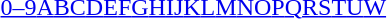<table id="toc" class="toc" summary="Class">
<tr>
<th></th>
</tr>
<tr>
<td style="text-align:center;"><a href='#'>0–9</a><a href='#'>A</a><a href='#'>B</a><a href='#'>C</a><a href='#'>D</a><a href='#'>E</a><a href='#'>F</a><a href='#'>G</a><a href='#'>H</a><a href='#'>I</a><a href='#'>J</a><a href='#'>K</a><a href='#'>L</a><a href='#'>M</a><a href='#'>N</a><a href='#'>O</a><a href='#'>P</a><a href='#'>Q</a><a href='#'>R</a><a href='#'>S</a><a href='#'>T</a><a href='#'>U</a><a href='#'>W</a></td>
</tr>
</table>
